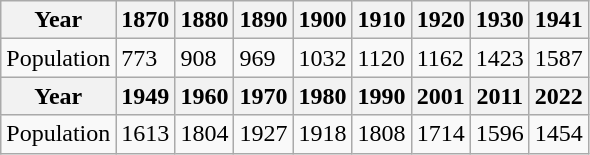<table class="wikitable">
<tr>
<th>Year</th>
<th>1870</th>
<th>1880</th>
<th>1890</th>
<th>1900</th>
<th>1910</th>
<th>1920</th>
<th>1930</th>
<th>1941</th>
</tr>
<tr>
<td>Population</td>
<td>773</td>
<td>908</td>
<td>969</td>
<td>1032</td>
<td>1120</td>
<td>1162</td>
<td>1423</td>
<td>1587</td>
</tr>
<tr>
<th>Year</th>
<th>1949</th>
<th>1960</th>
<th>1970</th>
<th>1980</th>
<th>1990</th>
<th>2001</th>
<th>2011</th>
<th>2022</th>
</tr>
<tr>
<td>Population</td>
<td>1613</td>
<td>1804</td>
<td>1927</td>
<td>1918</td>
<td>1808</td>
<td>1714</td>
<td>1596</td>
<td>1454</td>
</tr>
</table>
